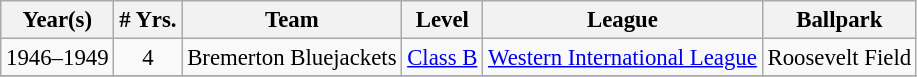<table class="wikitable" style="text-align:center; font-size: 95%;">
<tr>
<th>Year(s)</th>
<th># Yrs.</th>
<th>Team</th>
<th>Level</th>
<th>League</th>
<th>Ballpark</th>
</tr>
<tr>
<td>1946–1949</td>
<td>4</td>
<td>Bremerton Bluejackets</td>
<td><a href='#'>Class B</a></td>
<td><a href='#'>Western International League</a></td>
<td>Roosevelt Field</td>
</tr>
<tr>
</tr>
</table>
